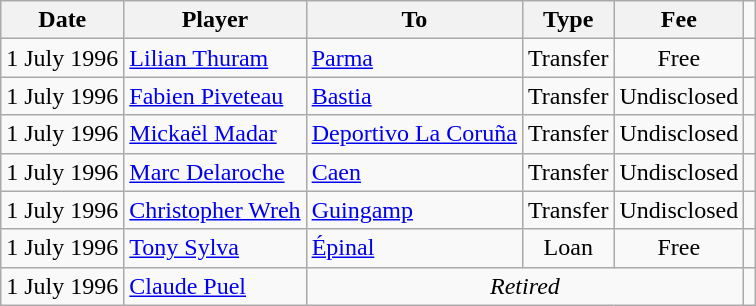<table class="wikitable">
<tr>
<th>Date</th>
<th>Player</th>
<th>To</th>
<th>Type</th>
<th>Fee</th>
</tr>
<tr>
<td>1 July 1996</td>
<td> <a href='#'>Lilian Thuram</a></td>
<td><a href='#'>Parma</a></td>
<td align=center>Transfer</td>
<td align=center>Free</td>
<td></td>
</tr>
<tr>
<td>1 July 1996</td>
<td> <a href='#'>Fabien Piveteau</a></td>
<td><a href='#'>Bastia</a></td>
<td align=center>Transfer</td>
<td align=center>Undisclosed</td>
<td></td>
</tr>
<tr>
<td>1 July 1996</td>
<td> <a href='#'>Mickaël Madar</a></td>
<td><a href='#'>Deportivo La Coruña</a></td>
<td align=center>Transfer</td>
<td align=center>Undisclosed</td>
<td></td>
</tr>
<tr>
<td>1 July 1996</td>
<td> <a href='#'>Marc Delaroche</a></td>
<td><a href='#'>Caen</a></td>
<td align=center>Transfer</td>
<td align=center>Undisclosed</td>
<td></td>
</tr>
<tr>
<td>1 July 1996</td>
<td> <a href='#'>Christopher Wreh</a></td>
<td><a href='#'>Guingamp</a></td>
<td align=center>Transfer</td>
<td align=center>Undisclosed</td>
<td></td>
</tr>
<tr>
<td>1 July 1996</td>
<td> <a href='#'>Tony Sylva</a></td>
<td><a href='#'>Épinal</a></td>
<td align=center>Loan</td>
<td align=center>Free</td>
<td></td>
</tr>
<tr>
<td>1 July 1996</td>
<td> <a href='#'>Claude Puel</a></td>
<td colspan=3 align=center><em>Retired</em></td>
<td></td>
</tr>
</table>
